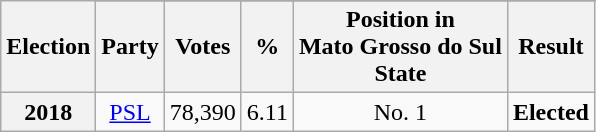<table class="wikitable" style="text-align: center;">
<tr>
<th rowspan="2">Election</th>
</tr>
<tr>
<th>Party</th>
<th>Votes</th>
<th>%</th>
<th>Position in <br>Mato Grosso do Sul<br>State</th>
<th>Result</th>
</tr>
<tr>
<th>2018</th>
<td><a href='#'>PSL</a></td>
<td>78,390</td>
<td>6.11</td>
<td>No. 1</td>
<td><strong>Elected</strong></td>
</tr>
</table>
